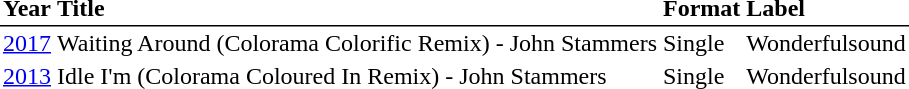<table border=0 cellpadding=2 style="border-collapse:collapse;">
<tr style="border-bottom:1px solid black;">
<th align=left>Year</th>
<th align=left>Title</th>
<th align=left>Format</th>
<th align=left>Label</th>
</tr>
<tr>
<td><a href='#'>2017</a></td>
<td>Waiting Around (Colorama Colorific Remix) - John Stammers</td>
<td>Single</td>
<td>Wonderfulsound</td>
</tr>
<tr>
<td><a href='#'>2013</a></td>
<td>Idle I'm (Colorama Coloured In Remix) - John Stammers</td>
<td>Single</td>
<td>Wonderfulsound</td>
</tr>
</table>
